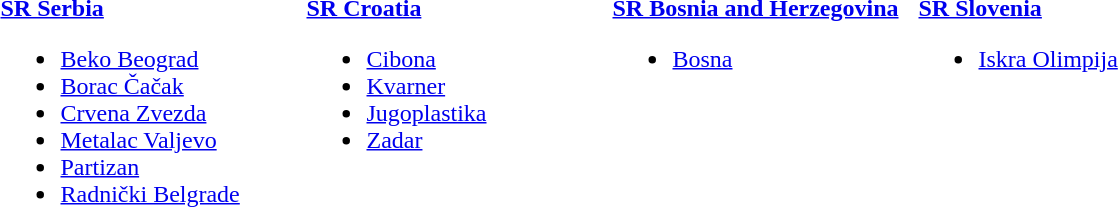<table>
<tr>
<td style="width:200px; vertical-align:top;"><br><strong> <a href='#'>SR Serbia</a></strong><ul><li><a href='#'>Beko Beograd</a></li><li><a href='#'>Borac Čačak</a></li><li><a href='#'>Crvena Zvezda</a></li><li><a href='#'>Metalac Valjevo</a></li><li><a href='#'>Partizan</a></li><li><a href='#'>Radnički Belgrade</a></li></ul></td>
<td style="width:200px; vertical-align:top;"><br><strong> <a href='#'>SR Croatia</a></strong><ul><li><a href='#'>Cibona</a></li><li><a href='#'>Kvarner</a></li><li><a href='#'>Jugoplastika</a></li><li><a href='#'>Zadar</a></li></ul></td>
<td style="width:200px; vertical-align:top;"><br><strong> <a href='#'>SR Bosnia and Herzegovina</a></strong><ul><li><a href='#'>Bosna</a></li></ul></td>
<td style="width:200px; vertical-align:top;"><br><strong> <a href='#'>SR Slovenia</a></strong><ul><li><a href='#'>Iskra Olimpija</a></li></ul></td>
</tr>
</table>
